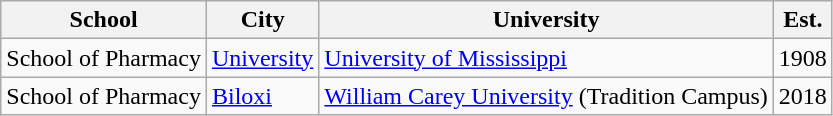<table class="wikitable sortable">
<tr>
<th scope="col">School</th>
<th scope="col">City</th>
<th scope="col">University</th>
<th scope="col">Est.</th>
</tr>
<tr>
<td>School of Pharmacy</td>
<td><a href='#'>University</a></td>
<td><a href='#'>University of Mississippi</a></td>
<td>1908</td>
</tr>
<tr>
<td>School of Pharmacy</td>
<td><a href='#'>Biloxi</a></td>
<td><a href='#'>William Carey University</a> (Tradition Campus)</td>
<td>2018</td>
</tr>
</table>
